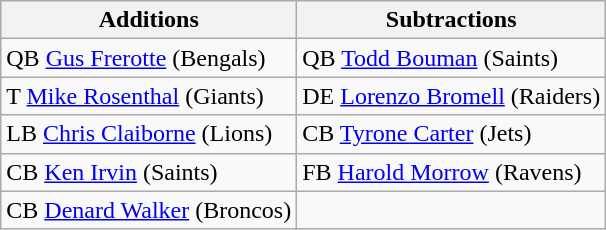<table class="wikitable">
<tr>
<th>Additions</th>
<th>Subtractions</th>
</tr>
<tr>
<td>QB <a href='#'>Gus Frerotte</a> (Bengals)</td>
<td>QB <a href='#'>Todd Bouman</a> (Saints)</td>
</tr>
<tr>
<td>T <a href='#'>Mike Rosenthal</a> (Giants)</td>
<td>DE <a href='#'>Lorenzo Bromell</a> (Raiders)</td>
</tr>
<tr>
<td>LB <a href='#'>Chris Claiborne</a> (Lions)</td>
<td>CB <a href='#'>Tyrone Carter</a> (Jets)</td>
</tr>
<tr>
<td>CB <a href='#'>Ken Irvin</a> (Saints)</td>
<td>FB <a href='#'>Harold Morrow</a> (Ravens)</td>
</tr>
<tr>
<td>CB <a href='#'>Denard Walker</a> (Broncos)</td>
<td></td>
</tr>
</table>
